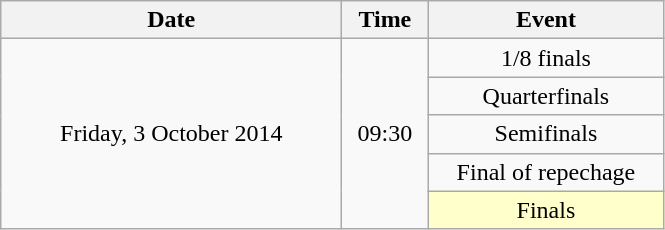<table class = "wikitable" style="text-align:center;">
<tr>
<th width=220>Date</th>
<th width=50>Time</th>
<th width=150>Event</th>
</tr>
<tr>
<td rowspan=5>Friday, 3 October 2014</td>
<td rowspan=5>09:30</td>
<td>1/8 finals</td>
</tr>
<tr>
<td>Quarterfinals</td>
</tr>
<tr>
<td>Semifinals</td>
</tr>
<tr>
<td>Final of repechage</td>
</tr>
<tr>
<td bgcolor=ffffcc>Finals</td>
</tr>
</table>
